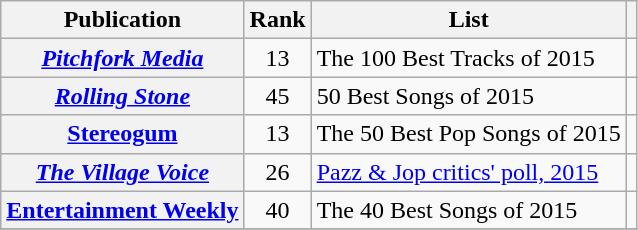<table class="wikitable plainrowheaders sortable">
<tr>
<th>Publication</th>
<th>Rank</th>
<th>List</th>
<th scope=col class="unsortable"></th>
</tr>
<tr>
<th scope="row"><em><a href='#'>Pitchfork Media</a></em></th>
<td align="center">13</td>
<td>The 100 Best Tracks of 2015</td>
<td></td>
</tr>
<tr>
<th scope="row"><em><a href='#'>Rolling Stone</a></em></th>
<td align="center">45</td>
<td>50 Best Songs of 2015</td>
<td></td>
</tr>
<tr>
<th scope="row"><a href='#'>Stereogum</a></th>
<td align="center">13</td>
<td>The 50 Best Pop Songs of 2015</td>
<td></td>
</tr>
<tr>
<th scope="row"><em><a href='#'>The Village Voice</a></em></th>
<td align="center">26</td>
<td><a href='#'>Pazz & Jop critics' poll, 2015</a></td>
<td></td>
</tr>
<tr>
<th scope="row"><a href='#'>Entertainment Weekly</a></th>
<td align="center">40</td>
<td>The 40 Best Songs of 2015</td>
<td></td>
</tr>
<tr>
</tr>
</table>
